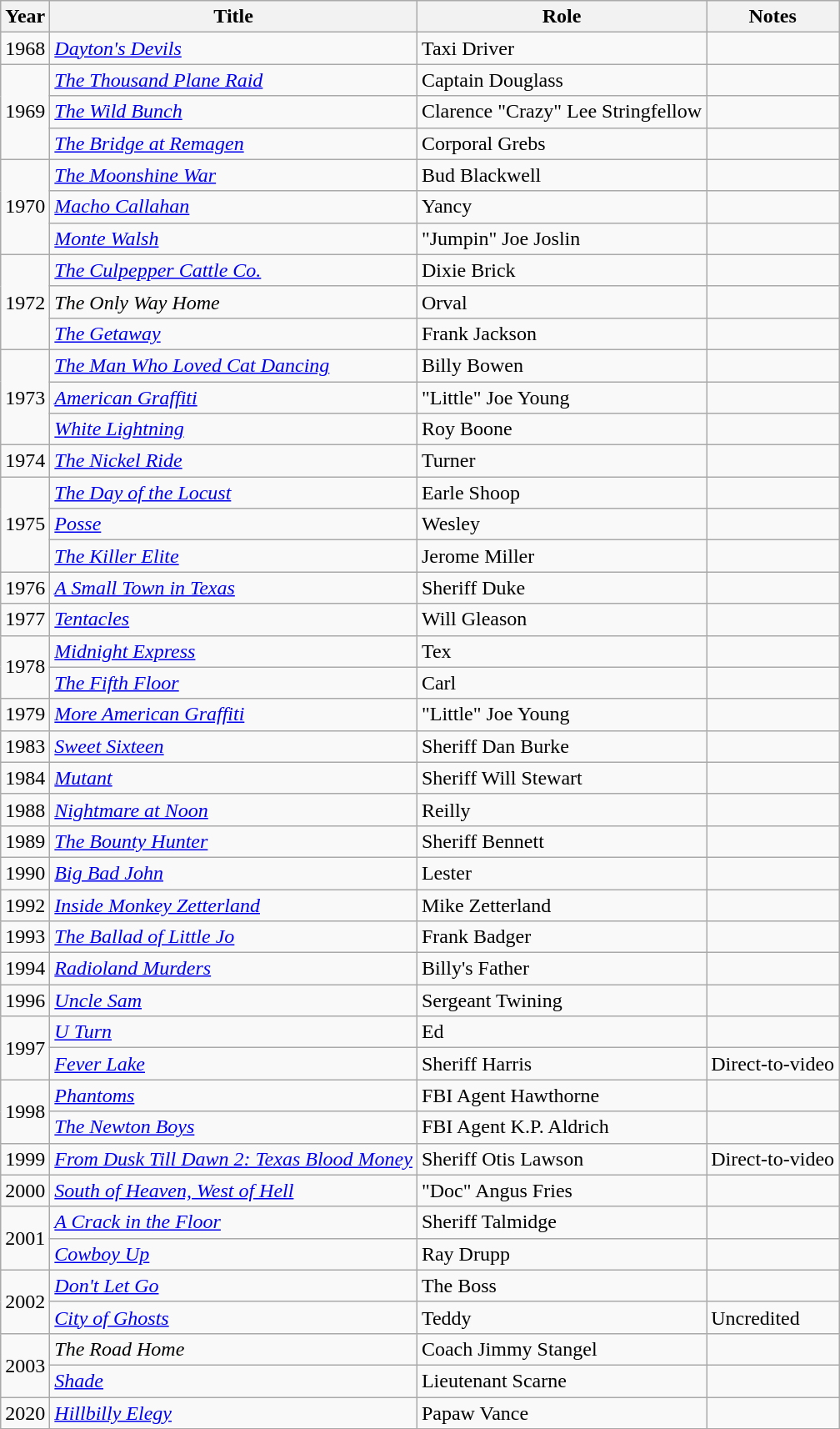<table class="wikitable sortable">
<tr>
<th>Year</th>
<th>Title</th>
<th>Role</th>
<th>Notes</th>
</tr>
<tr>
<td>1968</td>
<td><em><a href='#'>Dayton's Devils</a></em></td>
<td>Taxi Driver</td>
<td></td>
</tr>
<tr>
<td rowspan=3>1969</td>
<td><em><a href='#'>The Thousand Plane Raid</a></em></td>
<td>Captain Douglass</td>
<td></td>
</tr>
<tr>
<td><em><a href='#'>The Wild Bunch</a></em></td>
<td>Clarence "Crazy" Lee Stringfellow</td>
<td></td>
</tr>
<tr>
<td><em><a href='#'>The Bridge at Remagen</a></em></td>
<td>Corporal Grebs</td>
<td></td>
</tr>
<tr>
<td rowspan=3>1970</td>
<td><em><a href='#'>The Moonshine War</a></em></td>
<td>Bud Blackwell</td>
<td></td>
</tr>
<tr>
<td><em><a href='#'>Macho Callahan</a></em></td>
<td>Yancy</td>
<td></td>
</tr>
<tr>
<td><em><a href='#'>Monte Walsh</a></em></td>
<td>"Jumpin" Joe Joslin</td>
<td></td>
</tr>
<tr>
<td rowspan=3>1972</td>
<td><em><a href='#'>The Culpepper Cattle Co.</a></em></td>
<td>Dixie Brick</td>
<td></td>
</tr>
<tr>
<td><em>The Only Way Home</em></td>
<td>Orval</td>
<td></td>
</tr>
<tr>
<td><em><a href='#'>The Getaway</a></em></td>
<td>Frank Jackson</td>
<td></td>
</tr>
<tr>
<td rowspan=3>1973</td>
<td><em><a href='#'>The Man Who Loved Cat Dancing</a></em></td>
<td>Billy Bowen</td>
<td></td>
</tr>
<tr>
<td><em><a href='#'>American Graffiti</a></em></td>
<td>"Little" Joe Young</td>
<td></td>
</tr>
<tr>
<td><em><a href='#'>White Lightning</a></em></td>
<td>Roy Boone</td>
<td></td>
</tr>
<tr>
<td>1974</td>
<td><em><a href='#'>The Nickel Ride</a></em></td>
<td>Turner</td>
<td></td>
</tr>
<tr>
<td rowspan=3>1975</td>
<td><em><a href='#'>The Day of the Locust</a></em></td>
<td>Earle Shoop</td>
<td></td>
</tr>
<tr>
<td><em><a href='#'>Posse</a></em></td>
<td>Wesley</td>
<td></td>
</tr>
<tr>
<td><em><a href='#'>The Killer Elite</a></em></td>
<td>Jerome Miller</td>
<td></td>
</tr>
<tr>
<td>1976</td>
<td><em><a href='#'>A Small Town in Texas</a></em></td>
<td>Sheriff Duke</td>
<td></td>
</tr>
<tr>
<td>1977</td>
<td><em><a href='#'>Tentacles</a></em></td>
<td>Will Gleason</td>
<td></td>
</tr>
<tr>
<td rowspan=2>1978</td>
<td><em><a href='#'>Midnight Express</a></em></td>
<td>Tex</td>
<td></td>
</tr>
<tr>
<td><em><a href='#'>The Fifth Floor</a></em></td>
<td>Carl</td>
<td></td>
</tr>
<tr>
<td>1979</td>
<td><em><a href='#'>More American Graffiti</a></em></td>
<td>"Little" Joe Young</td>
<td></td>
</tr>
<tr>
<td>1983</td>
<td><em><a href='#'>Sweet Sixteen</a></em></td>
<td>Sheriff Dan Burke</td>
<td></td>
</tr>
<tr>
<td>1984</td>
<td><em><a href='#'>Mutant</a></em></td>
<td>Sheriff Will Stewart</td>
<td></td>
</tr>
<tr>
<td>1988</td>
<td><em><a href='#'>Nightmare at Noon</a></em></td>
<td>Reilly</td>
<td></td>
</tr>
<tr>
<td>1989</td>
<td><em><a href='#'>The Bounty Hunter</a></em></td>
<td>Sheriff Bennett</td>
<td></td>
</tr>
<tr>
<td>1990</td>
<td><em><a href='#'>Big Bad John</a></em></td>
<td>Lester</td>
<td></td>
</tr>
<tr>
<td>1992</td>
<td><em><a href='#'>Inside Monkey Zetterland</a></em></td>
<td>Mike Zetterland</td>
<td></td>
</tr>
<tr>
<td>1993</td>
<td><em><a href='#'>The Ballad of Little Jo</a></em></td>
<td>Frank Badger</td>
<td></td>
</tr>
<tr>
<td>1994</td>
<td><em><a href='#'>Radioland Murders</a></em></td>
<td>Billy's Father</td>
<td></td>
</tr>
<tr>
<td>1996</td>
<td><em><a href='#'>Uncle Sam</a></em></td>
<td>Sergeant Twining</td>
<td></td>
</tr>
<tr>
<td rowspan=2>1997</td>
<td><em><a href='#'>U Turn</a></em></td>
<td>Ed</td>
<td></td>
</tr>
<tr>
<td><em><a href='#'>Fever Lake</a></em></td>
<td>Sheriff Harris</td>
<td>Direct-to-video</td>
</tr>
<tr>
<td rowspan=2>1998</td>
<td><em><a href='#'>Phantoms</a></em></td>
<td>FBI Agent Hawthorne</td>
<td></td>
</tr>
<tr>
<td><em><a href='#'>The Newton Boys</a></em></td>
<td>FBI Agent K.P. Aldrich</td>
<td></td>
</tr>
<tr>
<td>1999</td>
<td><em><a href='#'>From Dusk Till Dawn 2: Texas Blood Money</a></em></td>
<td>Sheriff Otis Lawson</td>
<td>Direct-to-video</td>
</tr>
<tr>
<td>2000</td>
<td><em><a href='#'>South of Heaven, West of Hell</a></em></td>
<td>"Doc" Angus Fries</td>
<td></td>
</tr>
<tr>
<td rowspan=2>2001</td>
<td><em><a href='#'>A Crack in the Floor</a></em></td>
<td>Sheriff Talmidge</td>
<td></td>
</tr>
<tr>
<td><em><a href='#'>Cowboy Up</a></em></td>
<td>Ray Drupp</td>
<td></td>
</tr>
<tr>
<td rowspan=2>2002</td>
<td><em><a href='#'>Don't Let Go</a></em></td>
<td>The Boss</td>
<td></td>
</tr>
<tr>
<td><em><a href='#'>City of Ghosts</a></em></td>
<td>Teddy</td>
<td>Uncredited</td>
</tr>
<tr>
<td rowspan=2>2003</td>
<td><em>The Road Home</em></td>
<td>Coach Jimmy Stangel</td>
<td></td>
</tr>
<tr>
<td><em><a href='#'>Shade</a></em></td>
<td>Lieutenant Scarne</td>
<td></td>
</tr>
<tr>
<td>2020</td>
<td><em><a href='#'>Hillbilly Elegy</a></em></td>
<td>Papaw Vance</td>
<td></td>
</tr>
</table>
